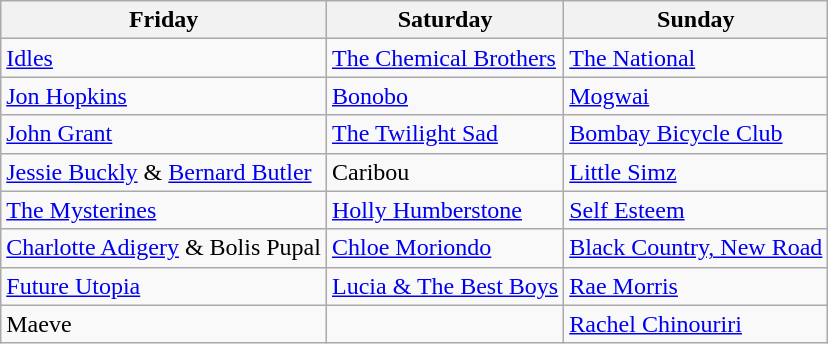<table class="wikitable">
<tr>
<th>Friday</th>
<th>Saturday</th>
<th>Sunday</th>
</tr>
<tr>
<td><a href='#'>Idles</a></td>
<td><a href='#'>The Chemical Brothers</a></td>
<td><a href='#'>The National</a></td>
</tr>
<tr>
<td><a href='#'>Jon Hopkins</a></td>
<td><a href='#'>Bonobo</a></td>
<td><a href='#'>Mogwai</a></td>
</tr>
<tr>
<td><a href='#'>John Grant</a></td>
<td><a href='#'>The Twilight Sad</a></td>
<td><a href='#'>Bombay Bicycle Club</a></td>
</tr>
<tr>
<td><a href='#'>Jessie Buckly</a> & <a href='#'>Bernard Butler</a></td>
<td>Caribou</td>
<td><a href='#'>Little Simz</a></td>
</tr>
<tr>
<td><a href='#'>The Mysterines</a></td>
<td><a href='#'>Holly Humberstone</a></td>
<td><a href='#'>Self Esteem</a></td>
</tr>
<tr>
<td><a href='#'>Charlotte Adigery</a> & Bolis Pupal</td>
<td><a href='#'>Chloe Moriondo</a></td>
<td><a href='#'>Black Country, New Road</a></td>
</tr>
<tr>
<td><a href='#'>Future Utopia</a></td>
<td><a href='#'>Lucia & The Best Boys</a></td>
<td><a href='#'>Rae Morris</a></td>
</tr>
<tr>
<td>Maeve</td>
<td></td>
<td><a href='#'>Rachel Chinouriri</a></td>
</tr>
</table>
